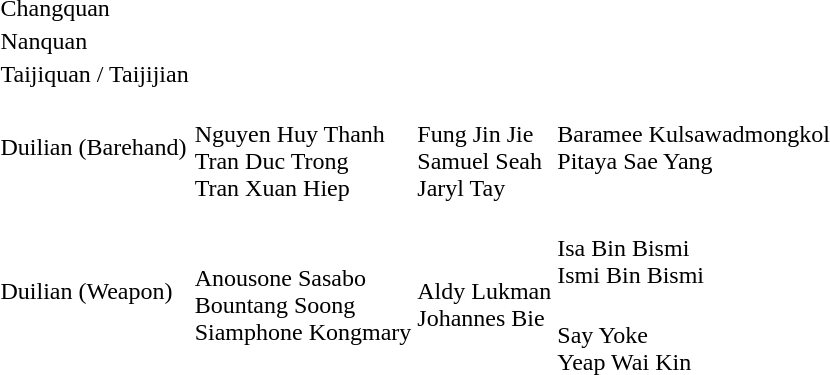<table>
<tr>
<td>Changquan</td>
<td></td>
<td></td>
<td></td>
</tr>
<tr>
<td>Nanquan</td>
<td></td>
<td></td>
<td></td>
</tr>
<tr>
<td>Taijiquan / Taijijian</td>
<td></td>
<td></td>
<td></td>
</tr>
<tr>
<td>Duilian (Barehand)</td>
<td><br>Nguyen Huy Thanh<br>Tran Duc Trong<br>Tran Xuan Hiep</td>
<td><br>Fung Jin Jie<br>Samuel Seah<br>Jaryl Tay</td>
<td valign="top"><br>Baramee Kulsawadmongkol<br>Pitaya Sae Yang</td>
</tr>
<tr>
<td rowspan=2>Duilian (Weapon)</td>
<td rowspan=2><br>Anousone Sasabo<br>Bountang Soong<br>Siamphone Kongmary</td>
<td rowspan=2><br>Aldy Lukman<br>Johannes Bie</td>
<td><br>Isa Bin Bismi<br>Ismi Bin Bismi</td>
</tr>
<tr>
<td><br>Say Yoke<br>Yeap Wai Kin</td>
</tr>
</table>
